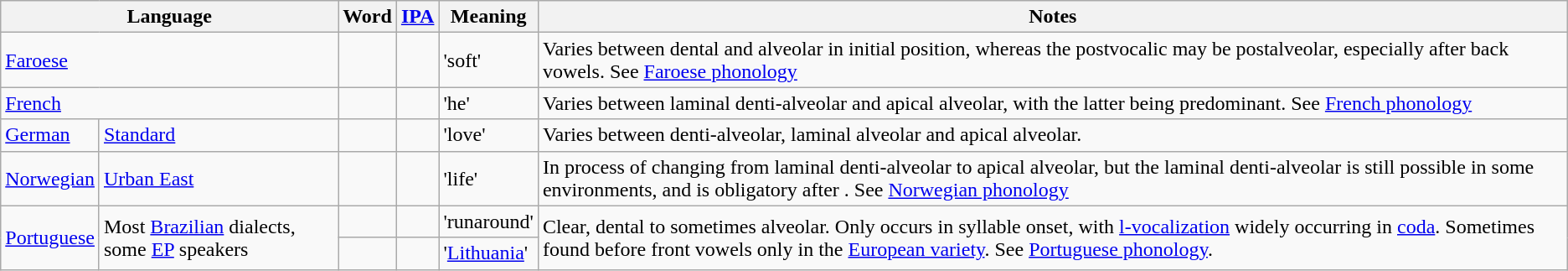<table class="wikitable">
<tr>
<th colspan=2>Language</th>
<th>Word</th>
<th><a href='#'>IPA</a></th>
<th>Meaning</th>
<th>Notes</th>
</tr>
<tr>
<td colspan=2><a href='#'>Faroese</a></td>
<td></td>
<td align=center></td>
<td>'soft'</td>
<td>Varies between dental and alveolar in initial position, whereas the postvocalic  may be postalveolar, especially after back vowels. See <a href='#'>Faroese phonology</a></td>
</tr>
<tr>
<td colspan=2><a href='#'>French</a></td>
<td></td>
<td align=center></td>
<td>'he'</td>
<td>Varies between laminal denti-alveolar and apical alveolar, with the latter being predominant. See <a href='#'>French phonology</a></td>
</tr>
<tr>
<td><a href='#'>German</a></td>
<td><a href='#'>Standard</a></td>
<td></td>
<td align=center></td>
<td>'love'</td>
<td>Varies between denti-alveolar, laminal alveolar and apical alveolar.</td>
</tr>
<tr>
<td><a href='#'>Norwegian</a></td>
<td><a href='#'>Urban East</a></td>
<td></td>
<td align=center></td>
<td>'life'</td>
<td>In process of changing from laminal denti-alveolar to apical alveolar, but the laminal denti-alveolar is still possible in some environments, and is obligatory after . See <a href='#'>Norwegian phonology</a></td>
</tr>
<tr>
<td rowspan=2><a href='#'>Portuguese</a></td>
<td rowspan=2>Most <a href='#'>Brazilian</a> dialects, some <a href='#'>EP</a> speakers</td>
<td></td>
<td align=center></td>
<td>'runaround'</td>
<td rowspan=2 colspan=2>Clear, dental to sometimes alveolar. Only occurs in syllable onset, with <a href='#'>l-vocalization</a> widely occurring in <a href='#'>coda</a>. Sometimes found before front vowels only in the <a href='#'>European variety</a>. See <a href='#'>Portuguese phonology</a>.</td>
</tr>
<tr>
<td></td>
<td align=center></td>
<td>'<a href='#'>Lithuania</a>'</td>
</tr>
</table>
